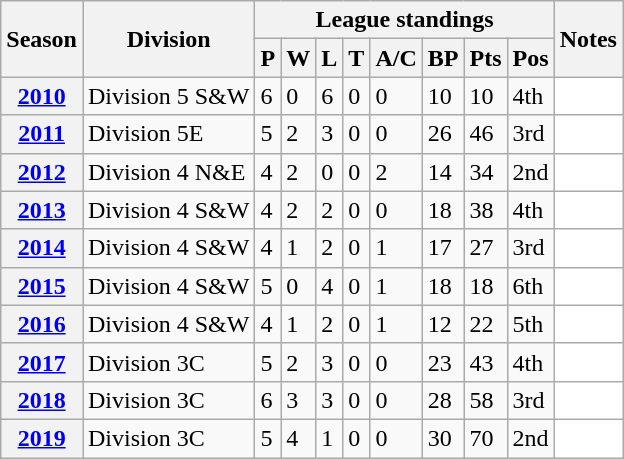<table class="wikitable sortable">
<tr>
<th scope="col" rowspan="2">Season</th>
<th scope="col" rowspan="2">Division</th>
<th scope="col" colspan="8">League standings</th>
<th scope="col" rowspan="2">Notes</th>
</tr>
<tr>
<th scope="col">P</th>
<th scope="col">W</th>
<th scope="col">L</th>
<th scope="col">T</th>
<th scope="col">A/C</th>
<th scope="col">BP</th>
<th scope="col">Pts</th>
<th scope="col">Pos</th>
</tr>
<tr>
<th scope="row"><a href='#'>2010</a></th>
<td>Division 5 S&W</td>
<td>6</td>
<td>0</td>
<td>6</td>
<td>0</td>
<td>0</td>
<td>10</td>
<td>10</td>
<td>4th</td>
<td style="background: white;"></td>
</tr>
<tr>
<th scope="row"><a href='#'>2011</a></th>
<td>Division 5E</td>
<td>5</td>
<td>2</td>
<td>3</td>
<td>0</td>
<td>0</td>
<td>26</td>
<td>46</td>
<td>3rd</td>
<td style="background: white;"></td>
</tr>
<tr>
<th scope="row"><a href='#'>2012</a></th>
<td>Division 4 N&E</td>
<td>4</td>
<td>2</td>
<td>0</td>
<td>0</td>
<td>2</td>
<td>14</td>
<td>34</td>
<td>2nd</td>
<td style="background: white;"></td>
</tr>
<tr>
<th scope="row"><a href='#'>2013</a></th>
<td>Division 4 S&W</td>
<td>4</td>
<td>2</td>
<td>2</td>
<td>0</td>
<td>0</td>
<td>18</td>
<td>38</td>
<td>4th</td>
<td style="background: white;"></td>
</tr>
<tr>
<th scope="row"><a href='#'>2014</a></th>
<td>Division 4 S&W</td>
<td>4</td>
<td>1</td>
<td>2</td>
<td>0</td>
<td>1</td>
<td>17</td>
<td>27</td>
<td>3rd</td>
<td style="background: white;"></td>
</tr>
<tr>
<th scope="row"><a href='#'>2015</a></th>
<td>Division 4 S&W</td>
<td>5</td>
<td>0</td>
<td>4</td>
<td>0</td>
<td>1</td>
<td>18</td>
<td>18</td>
<td>6th</td>
<td style="background: white;"></td>
</tr>
<tr>
<th scope="row"><a href='#'>2016</a></th>
<td>Division 4 S&W</td>
<td>4</td>
<td>1</td>
<td>2</td>
<td>0</td>
<td>1</td>
<td>12</td>
<td>22</td>
<td>5th</td>
<td style="background: white;"></td>
</tr>
<tr>
<th scope="row"><a href='#'>2017</a></th>
<td>Division 3C</td>
<td>5</td>
<td>2</td>
<td>3</td>
<td>0</td>
<td>0</td>
<td>23</td>
<td>43</td>
<td>4th</td>
<td style="background: white;"></td>
</tr>
<tr>
<th scope="row"><a href='#'>2018</a></th>
<td>Division 3C</td>
<td>6</td>
<td>3</td>
<td>3</td>
<td>0</td>
<td>0</td>
<td>28</td>
<td>58</td>
<td>3rd</td>
<td style="background: white;"></td>
</tr>
<tr>
<th scope="row"><a href='#'>2019</a></th>
<td>Division 3C</td>
<td>5</td>
<td>4</td>
<td>1</td>
<td>0</td>
<td>0</td>
<td>30</td>
<td>70</td>
<td>2nd</td>
<td style="background: white;"></td>
</tr>
</table>
